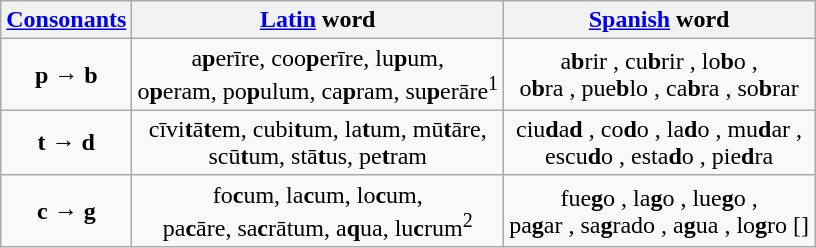<table class="wikitable" style="text-align: center;">
<tr>
<th><a href='#'>Consonants</a></th>
<th><a href='#'>Latin</a> word</th>
<th><a href='#'>Spanish</a> word</th>
</tr>
<tr>
<td><strong>p</strong> → <strong>b</strong> </td>
<td>a<strong>p</strong>erīre, coo<strong>p</strong>erīre, lu<strong>p</strong>um, <br>o<strong>p</strong>eram, po<strong>p</strong>ulum, ca<strong>p</strong>ram, su<strong>p</strong>erāre<sup>1</sup></td>
<td>a<strong>b</strong>rir , cu<strong>b</strong>rir , lo<strong>b</strong>o , <br>o<strong>b</strong>ra , pue<strong>b</strong>lo , ca<strong>b</strong>ra , so<strong>b</strong>rar </td>
</tr>
<tr>
<td><strong>t</strong> → <strong>d</strong> </td>
<td>cīvi<strong>t</strong>ā<strong>t</strong>em, cubi<strong>t</strong>um, la<strong>t</strong>um, mū<strong>t</strong>āre, <br>scū<strong>t</strong>um, stā<strong>t</strong>us, pe<strong>t</strong>ram</td>
<td>ciu<strong>d</strong>a<strong>d</strong> , co<strong>d</strong>o , la<strong>d</strong>o , mu<strong>d</strong>ar , <br>escu<strong>d</strong>o , esta<strong>d</strong>o , pie<strong>d</strong>ra </td>
</tr>
<tr>
<td><strong>c</strong> → <strong>g</strong> </td>
<td>fo<strong>c</strong>um, la<strong>c</strong>um, lo<strong>c</strong>um, <br>pa<strong>c</strong>āre, sa<strong>c</strong>rātum, a<strong>q</strong>ua, lu<strong>c</strong>rum<sup>2</sup></td>
<td>fue<strong>g</strong>o , la<strong>g</strong>o , lue<strong>g</strong>o , <br>pa<strong>g</strong>ar , sa<strong>g</strong>rado , a<strong>g</strong>ua , lo<strong>g</strong>ro []</td>
</tr>
</table>
